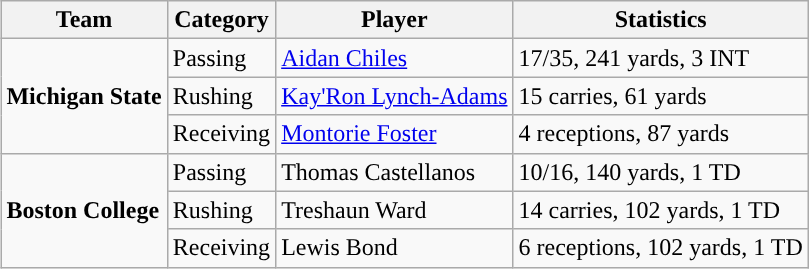<table class="wikitable" style="float: right;">
<tr>
<th>Team</th>
<th>Category</th>
<th>Player</th>
<th>Statistics</th>
</tr>
<tr>
<td rowspan=3><strong>Michigan State</strong></td>
<td>Passing</td>
<td><a href='#'>Aidan Chiles</a></td>
<td>17/35, 241 yards, 3 INT</td>
</tr>
<tr>
<td>Rushing</td>
<td><a href='#'>Kay'Ron Lynch-Adams</a></td>
<td>15 carries, 61 yards</td>
</tr>
<tr>
<td>Receiving</td>
<td><a href='#'>Montorie Foster</a></td>
<td>4 receptions, 87 yards</td>
</tr>
<tr>
<td rowspan=3><strong>Boston College</strong></td>
<td>Passing</td>
<td>Thomas Castellanos</td>
<td>10/16, 140 yards, 1 TD</td>
</tr>
<tr>
<td>Rushing</td>
<td>Treshaun Ward</td>
<td>14 carries, 102 yards, 1 TD</td>
</tr>
<tr>
<td>Receiving</td>
<td>Lewis Bond</td>
<td>6 receptions, 102 yards, 1 TD</td>
</tr>
</table>
